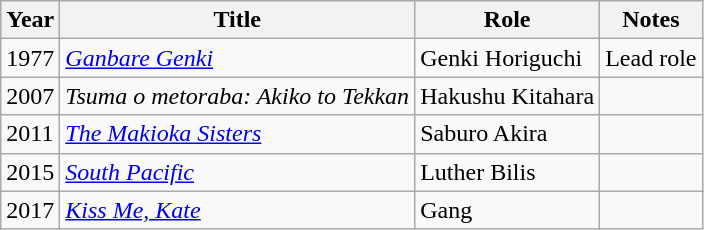<table class="wikitable">
<tr>
<th>Year</th>
<th>Title</th>
<th>Role</th>
<th>Notes</th>
</tr>
<tr>
<td>1977</td>
<td><em><a href='#'>Ganbare Genki</a></em></td>
<td>Genki Horiguchi</td>
<td>Lead role</td>
</tr>
<tr>
<td>2007</td>
<td><em>Tsuma o metoraba: Akiko to Tekkan</em></td>
<td>Hakushu Kitahara</td>
<td></td>
</tr>
<tr>
<td>2011</td>
<td><em><a href='#'>The Makioka Sisters</a></em></td>
<td>Saburo Akira</td>
<td></td>
</tr>
<tr>
<td>2015</td>
<td><em><a href='#'>South Pacific</a></em></td>
<td>Luther Bilis</td>
<td></td>
</tr>
<tr>
<td>2017</td>
<td><em><a href='#'>Kiss Me, Kate</a></em></td>
<td>Gang</td>
<td></td>
</tr>
</table>
